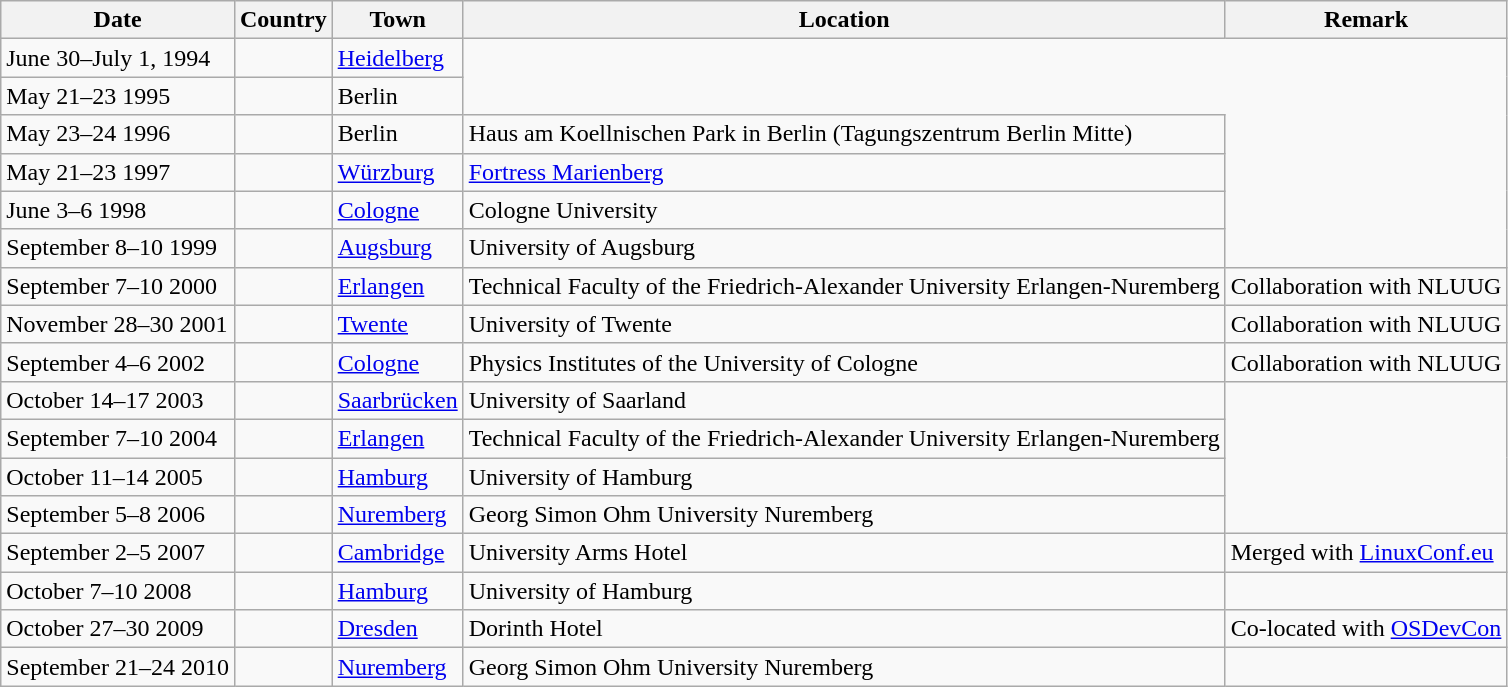<table class="wikitable">
<tr>
<th>Date</th>
<th>Country</th>
<th>Town</th>
<th>Location</th>
<th>Remark</th>
</tr>
<tr>
<td>June 30–July 1, 1994</td>
<td></td>
<td><a href='#'>Heidelberg</a></td>
</tr>
<tr>
<td>May 21–23 1995</td>
<td></td>
<td>Berlin</td>
</tr>
<tr>
<td>May 23–24 1996</td>
<td></td>
<td>Berlin</td>
<td>Haus am Koellnischen Park in Berlin (Tagungszentrum Berlin Mitte)</td>
</tr>
<tr>
<td>May 21–23 1997</td>
<td></td>
<td><a href='#'>Würzburg</a></td>
<td><a href='#'>Fortress Marienberg</a></td>
</tr>
<tr>
<td>June 3–6 1998</td>
<td></td>
<td><a href='#'>Cologne</a></td>
<td>Cologne University</td>
</tr>
<tr>
<td>September 8–10 1999</td>
<td></td>
<td><a href='#'>Augsburg</a></td>
<td>University of Augsburg</td>
</tr>
<tr>
<td>September 7–10 2000</td>
<td></td>
<td><a href='#'>Erlangen</a></td>
<td>Technical Faculty of the Friedrich-Alexander University Erlangen-Nuremberg</td>
<td>Collaboration with NLUUG</td>
</tr>
<tr>
<td>November 28–30 2001</td>
<td></td>
<td><a href='#'>Twente</a></td>
<td>University of Twente</td>
<td>Collaboration with NLUUG</td>
</tr>
<tr>
<td>September 4–6 2002</td>
<td></td>
<td><a href='#'>Cologne</a></td>
<td>Physics Institutes of the University of Cologne</td>
<td>Collaboration with NLUUG</td>
</tr>
<tr>
<td>October 14–17 2003</td>
<td></td>
<td><a href='#'>Saarbrücken</a></td>
<td>University of Saarland</td>
</tr>
<tr>
<td>September 7–10 2004</td>
<td></td>
<td><a href='#'>Erlangen</a></td>
<td>Technical Faculty of the Friedrich-Alexander University Erlangen-Nuremberg</td>
</tr>
<tr>
<td>October 11–14 2005</td>
<td></td>
<td><a href='#'>Hamburg</a></td>
<td>University of Hamburg</td>
</tr>
<tr>
<td>September 5–8 2006</td>
<td></td>
<td><a href='#'>Nuremberg</a></td>
<td>Georg Simon Ohm University Nuremberg</td>
</tr>
<tr>
<td>September 2–5 2007</td>
<td></td>
<td><a href='#'>Cambridge</a></td>
<td>University Arms Hotel</td>
<td>Merged with <a href='#'>LinuxConf.eu</a></td>
</tr>
<tr>
<td>October 7–10 2008</td>
<td></td>
<td><a href='#'>Hamburg</a></td>
<td>University of Hamburg</td>
</tr>
<tr>
<td>October 27–30 2009</td>
<td></td>
<td><a href='#'>Dresden</a></td>
<td>Dorinth Hotel</td>
<td>Co-located with <a href='#'>OSDevCon</a></td>
</tr>
<tr>
<td>September 21–24 2010</td>
<td></td>
<td><a href='#'>Nuremberg</a></td>
<td>Georg Simon Ohm University Nuremberg</td>
</tr>
</table>
